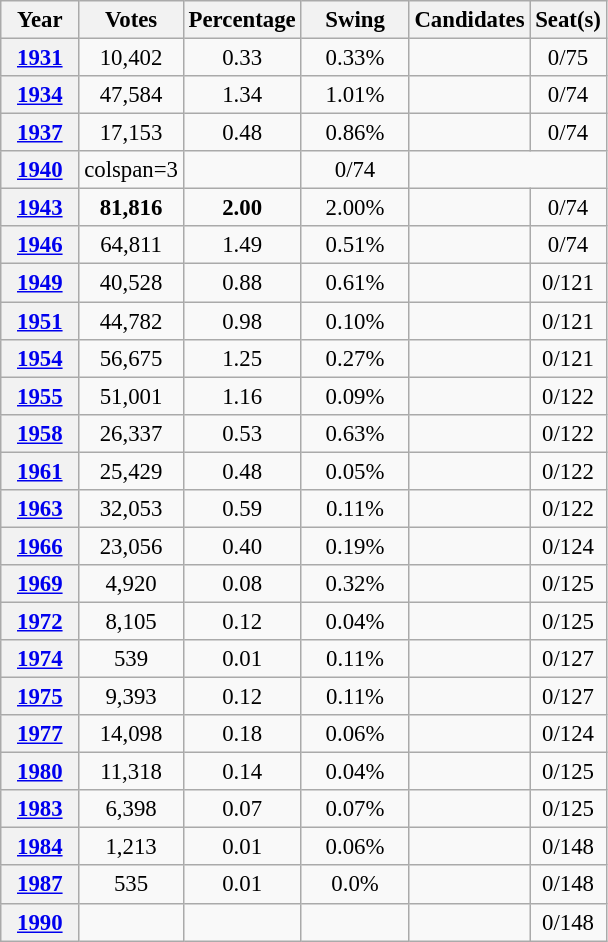<table class="wikitable" style="text-align:center; font-size:95%;">
<tr>
<th style="width: 45px;">Year</th>
<th style="width: 55px;">Votes</th>
<th>Percentage</th>
<th style="width: 65px;">Swing</th>
<th>Candidates</th>
<th>Seat(s)</th>
</tr>
<tr>
<th><a href='#'>1931</a></th>
<td>10,402</td>
<td>0.33</td>
<td> 0.33%</td>
<td></td>
<td>0/75</td>
</tr>
<tr>
<th><a href='#'>1934</a></th>
<td>47,584</td>
<td>1.34</td>
<td> 1.01%</td>
<td></td>
<td>0/74</td>
</tr>
<tr>
<th><a href='#'>1937</a></th>
<td>17,153</td>
<td>0.48</td>
<td> 0.86%</td>
<td></td>
<td>0/74</td>
</tr>
<tr>
<th><a href='#'>1940</a></th>
<td>colspan=3 </td>
<td></td>
<td>0/74</td>
</tr>
<tr>
<th><a href='#'>1943</a></th>
<td><strong>81,816</strong></td>
<td><strong>2.00</strong></td>
<td> 2.00%</td>
<td></td>
<td>0/74</td>
</tr>
<tr>
<th><a href='#'>1946</a></th>
<td>64,811</td>
<td>1.49</td>
<td> 0.51%</td>
<td></td>
<td>0/74</td>
</tr>
<tr>
<th><a href='#'>1949</a></th>
<td>40,528</td>
<td>0.88</td>
<td> 0.61%</td>
<td></td>
<td>0/121</td>
</tr>
<tr>
<th><a href='#'>1951</a></th>
<td>44,782</td>
<td>0.98</td>
<td> 0.10%</td>
<td></td>
<td>0/121</td>
</tr>
<tr>
<th><a href='#'>1954</a></th>
<td>56,675</td>
<td>1.25</td>
<td> 0.27%</td>
<td></td>
<td>0/121</td>
</tr>
<tr>
<th><a href='#'>1955</a></th>
<td>51,001</td>
<td>1.16</td>
<td> 0.09%</td>
<td></td>
<td>0/122</td>
</tr>
<tr>
<th><a href='#'>1958</a></th>
<td>26,337</td>
<td>0.53</td>
<td> 0.63%</td>
<td></td>
<td>0/122</td>
</tr>
<tr>
<th><a href='#'>1961</a></th>
<td>25,429</td>
<td>0.48</td>
<td> 0.05%</td>
<td></td>
<td>0/122</td>
</tr>
<tr>
<th><a href='#'>1963</a></th>
<td>32,053</td>
<td>0.59</td>
<td> 0.11%</td>
<td></td>
<td>0/122</td>
</tr>
<tr>
<th><a href='#'>1966</a></th>
<td>23,056</td>
<td>0.40</td>
<td> 0.19%</td>
<td></td>
<td>0/124</td>
</tr>
<tr>
<th><a href='#'>1969</a></th>
<td>4,920</td>
<td>0.08</td>
<td> 0.32%</td>
<td></td>
<td>0/125</td>
</tr>
<tr>
<th><a href='#'>1972</a></th>
<td>8,105</td>
<td>0.12</td>
<td> 0.04%</td>
<td></td>
<td>0/125</td>
</tr>
<tr>
<th><a href='#'>1974</a></th>
<td>539</td>
<td>0.01</td>
<td> 0.11%</td>
<td></td>
<td>0/127</td>
</tr>
<tr>
<th><a href='#'>1975</a></th>
<td>9,393</td>
<td>0.12</td>
<td> 0.11%</td>
<td></td>
<td>0/127</td>
</tr>
<tr>
<th><a href='#'>1977</a></th>
<td>14,098</td>
<td>0.18</td>
<td> 0.06%</td>
<td></td>
<td>0/124</td>
</tr>
<tr>
<th><a href='#'>1980</a></th>
<td>11,318</td>
<td>0.14</td>
<td> 0.04%</td>
<td></td>
<td>0/125</td>
</tr>
<tr>
<th><a href='#'>1983</a></th>
<td>6,398</td>
<td>0.07</td>
<td> 0.07%</td>
<td></td>
<td>0/125</td>
</tr>
<tr>
<th><a href='#'>1984</a></th>
<td>1,213</td>
<td>0.01</td>
<td> 0.06%</td>
<td></td>
<td>0/148</td>
</tr>
<tr>
<th><a href='#'>1987</a></th>
<td>535</td>
<td>0.01</td>
<td> 0.0%</td>
<td></td>
<td>0/148</td>
</tr>
<tr>
<th><a href='#'>1990</a></th>
<td></td>
<td></td>
<td></td>
<td></td>
<td>0/148</td>
</tr>
</table>
